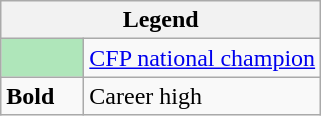<table class="wikitable mw-collapsible">
<tr>
<th colspan="2">Legend</th>
</tr>
<tr>
<td style="background:#afe6ba; width:3em;"></td>
<td><a href='#'>CFP national champion</a></td>
</tr>
<tr>
<td><strong>Bold</strong></td>
<td>Career high</td>
</tr>
</table>
